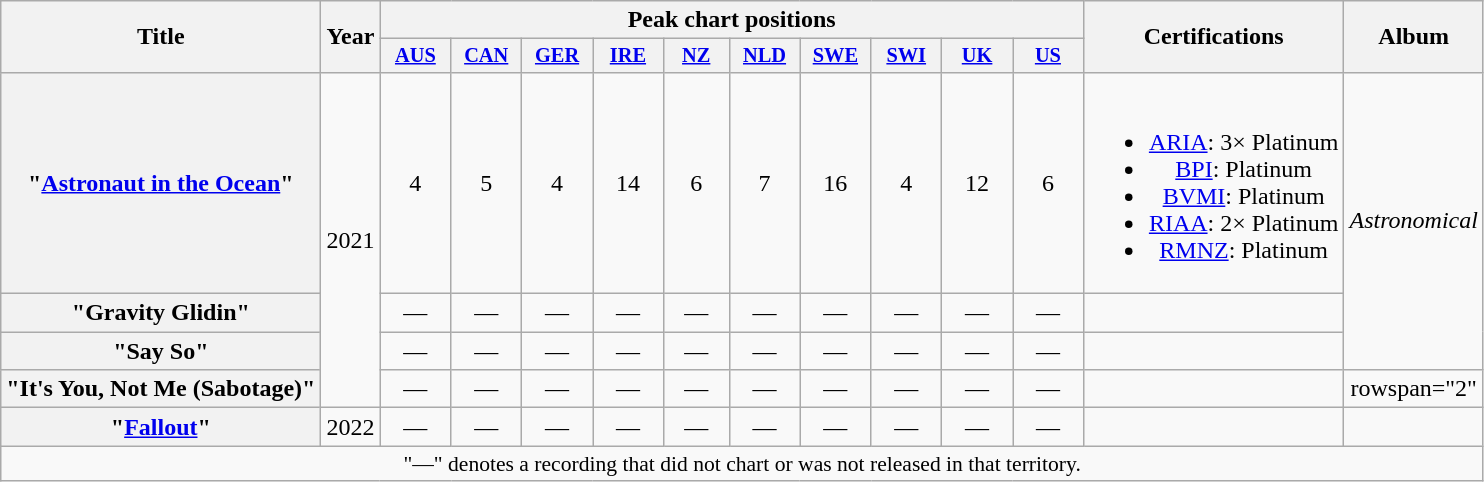<table class="wikitable plainrowheaders" style="text-align:center;">
<tr>
<th scope="col" rowspan="2">Title</th>
<th scope="col" rowspan="2">Year</th>
<th scope="col" colspan="10">Peak chart positions</th>
<th scope="col" rowspan="2">Certifications</th>
<th scope="col" rowspan="2">Album</th>
</tr>
<tr>
<th scope="col" style="width:3em;font-size:85%;"><a href='#'>AUS</a><br></th>
<th scope="col" style="width:3em;font-size:85%;"><a href='#'>CAN</a><br></th>
<th scope="col" style="width:3em;font-size:85%;"><a href='#'>GER</a><br></th>
<th scope="col" style="width:3em;font-size:85%;"><a href='#'>IRE</a><br></th>
<th scope="col" style="width:2.75em;font-size:85%;"><a href='#'>NZ</a><br></th>
<th scope="col" style="width:3em;font-size:85%;"><a href='#'>NLD</a><br></th>
<th scope="col" style="width:3em;font-size:85%;"><a href='#'>SWE</a><br></th>
<th scope="col" style="width:3em;font-size:85%;"><a href='#'>SWI</a><br></th>
<th scope="col" style="width:3em;font-size:85%;"><a href='#'>UK</a><br></th>
<th scope="col" style="width:3em;font-size:85%;"><a href='#'>US</a><br></th>
</tr>
<tr>
<th scope="row">"<a href='#'>Astronaut in the Ocean</a>"<br></th>
<td rowspan="4">2021</td>
<td>4</td>
<td>5</td>
<td>4</td>
<td>14<br></td>
<td>6</td>
<td>7</td>
<td>16</td>
<td>4</td>
<td>12</td>
<td>6</td>
<td><br><ul><li><a href='#'>ARIA</a>: 3× Platinum</li><li><a href='#'>BPI</a>: Platinum</li><li><a href='#'>BVMI</a>: Platinum</li><li><a href='#'>RIAA</a>: 2× Platinum</li><li><a href='#'>RMNZ</a>: Platinum</li></ul></td>
<td rowspan="3"><em>Astronomical</em></td>
</tr>
<tr>
<th scope="row">"Gravity Glidin"</th>
<td>—</td>
<td>—</td>
<td>—</td>
<td>—</td>
<td>—</td>
<td>—</td>
<td>—</td>
<td>—</td>
<td>—</td>
<td>—</td>
<td></td>
</tr>
<tr>
<th scope="row">"Say So"</th>
<td>—</td>
<td>—</td>
<td>—</td>
<td>—</td>
<td>—</td>
<td>—</td>
<td>—</td>
<td>—</td>
<td>—</td>
<td>—</td>
<td></td>
</tr>
<tr>
<th scope="row">"It's You, Not Me (Sabotage)"<br></th>
<td>—</td>
<td>—</td>
<td>—</td>
<td>—</td>
<td>—</td>
<td>—</td>
<td>—</td>
<td>—</td>
<td>—</td>
<td>—</td>
<td></td>
<td>rowspan="2" </td>
</tr>
<tr>
<th scope="row">"<a href='#'>Fallout</a>"<br></th>
<td rowspan="1">2022</td>
<td>—</td>
<td>—</td>
<td>—</td>
<td>—</td>
<td>—</td>
<td>—</td>
<td>—</td>
<td>—</td>
<td>—</td>
<td>—</td>
<td></td>
</tr>
<tr>
<td colspan="14" style="font-size:90%">"—" denotes a recording that did not chart or was not released in that territory.</td>
</tr>
</table>
